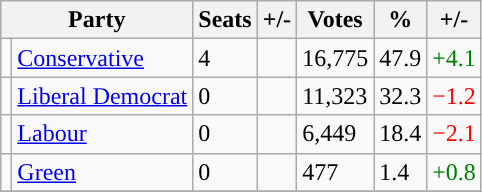<table class="wikitable">
<tr>
<th colspan="2">Party</th>
<th>Seats</th>
<th>+/-</th>
<th>Votes</th>
<th>%</th>
<th>+/-</th>
</tr>
<tr>
<td style="background-color: "></td>
<td><a href='#'>Conservative</a></td>
<td>4</td>
<td></td>
<td>16,775</td>
<td>47.9</td>
<td style="color:green">+4.1</td>
</tr>
<tr>
<td style="background-color: "></td>
<td><a href='#'>Liberal Democrat</a></td>
<td>0</td>
<td></td>
<td>11,323</td>
<td>32.3</td>
<td style="color:red">−1.2</td>
</tr>
<tr>
<td style="background-color: "></td>
<td><a href='#'>Labour</a></td>
<td>0</td>
<td></td>
<td>6,449</td>
<td>18.4</td>
<td style="color:red">−2.1</td>
</tr>
<tr>
<td style="background-color: "></td>
<td><a href='#'>Green</a></td>
<td>0</td>
<td></td>
<td>477</td>
<td>1.4</td>
<td style="color:green">+0.8</td>
</tr>
<tr>
</tr>
</table>
